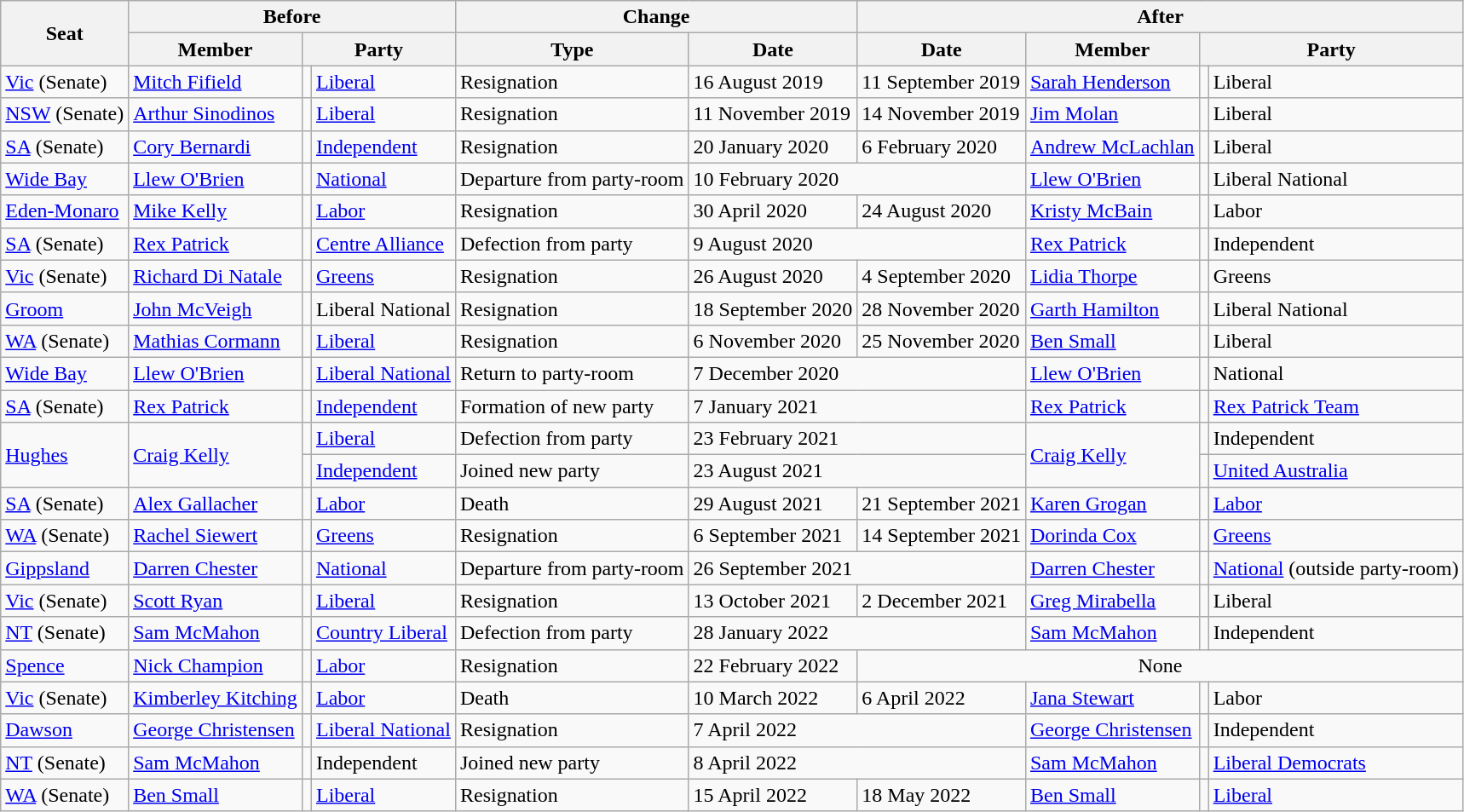<table class="wikitable sortable" style="border: none;">
<tr>
<th rowspan="2">Seat</th>
<th colspan="3">Before</th>
<th colspan="2">Change</th>
<th colspan="4">After</th>
</tr>
<tr>
<th>Member</th>
<th colspan="2">Party</th>
<th>Type</th>
<th>Date</th>
<th>Date</th>
<th>Member</th>
<th colspan="2">Party</th>
</tr>
<tr>
<td><a href='#'>Vic</a> (Senate)</td>
<td><a href='#'>Mitch Fifield</a></td>
<td></td>
<td><a href='#'>Liberal</a></td>
<td>Resignation</td>
<td>16 August 2019</td>
<td>11 September 2019</td>
<td><a href='#'>Sarah Henderson</a></td>
<td></td>
<td>Liberal</td>
</tr>
<tr>
<td><a href='#'>NSW</a> (Senate)</td>
<td><a href='#'>Arthur Sinodinos</a></td>
<td></td>
<td><a href='#'>Liberal</a></td>
<td>Resignation</td>
<td>11 November 2019</td>
<td>14 November 2019</td>
<td><a href='#'>Jim Molan</a></td>
<td></td>
<td>Liberal</td>
</tr>
<tr>
<td><a href='#'>SA</a> (Senate)</td>
<td><a href='#'>Cory Bernardi</a></td>
<td></td>
<td><a href='#'>Independent</a></td>
<td>Resignation</td>
<td>20 January 2020</td>
<td>6 February 2020</td>
<td><a href='#'>Andrew McLachlan</a></td>
<td></td>
<td>Liberal</td>
</tr>
<tr>
<td><a href='#'>Wide Bay</a></td>
<td><a href='#'>Llew O'Brien</a></td>
<td></td>
<td><a href='#'>National</a></td>
<td>Departure from party-room</td>
<td colspan="2">10 February 2020</td>
<td><a href='#'>Llew O'Brien</a></td>
<td></td>
<td>Liberal National</td>
</tr>
<tr>
<td><a href='#'>Eden-Monaro</a></td>
<td><a href='#'>Mike Kelly</a></td>
<td></td>
<td><a href='#'>Labor</a></td>
<td>Resignation</td>
<td>30 April 2020</td>
<td>24 August 2020</td>
<td><a href='#'>Kristy McBain</a></td>
<td></td>
<td>Labor</td>
</tr>
<tr>
<td><a href='#'>SA</a> (Senate)</td>
<td><a href='#'>Rex Patrick</a></td>
<td></td>
<td><a href='#'>Centre Alliance</a></td>
<td>Defection from party</td>
<td colspan="2">9 August 2020</td>
<td><a href='#'>Rex Patrick</a></td>
<td></td>
<td>Independent</td>
</tr>
<tr>
<td><a href='#'>Vic</a> (Senate)</td>
<td><a href='#'>Richard Di Natale</a></td>
<td></td>
<td><a href='#'>Greens</a></td>
<td>Resignation</td>
<td>26 August 2020</td>
<td>4 September 2020</td>
<td><a href='#'>Lidia Thorpe</a></td>
<td></td>
<td>Greens</td>
</tr>
<tr>
<td><a href='#'>Groom</a></td>
<td><a href='#'>John McVeigh</a></td>
<td></td>
<td>Liberal National</td>
<td>Resignation</td>
<td>18 September 2020</td>
<td>28 November 2020</td>
<td><a href='#'>Garth Hamilton</a></td>
<td></td>
<td>Liberal National</td>
</tr>
<tr>
<td><a href='#'>WA</a> (Senate)</td>
<td><a href='#'>Mathias Cormann</a></td>
<td></td>
<td><a href='#'>Liberal</a></td>
<td>Resignation</td>
<td>6 November 2020</td>
<td>25 November 2020</td>
<td><a href='#'>Ben Small</a></td>
<td></td>
<td>Liberal</td>
</tr>
<tr>
<td><a href='#'>Wide Bay</a></td>
<td><a href='#'>Llew O'Brien</a></td>
<td></td>
<td><a href='#'>Liberal National</a></td>
<td>Return to party-room</td>
<td colspan="2">7 December 2020</td>
<td><a href='#'>Llew O'Brien</a></td>
<td></td>
<td>National</td>
</tr>
<tr>
<td><a href='#'>SA</a> (Senate)</td>
<td><a href='#'>Rex Patrick</a></td>
<td></td>
<td><a href='#'>Independent</a></td>
<td>Formation of new party</td>
<td colspan="2">7 January 2021</td>
<td><a href='#'>Rex Patrick</a></td>
<td></td>
<td><a href='#'>Rex Patrick Team</a></td>
</tr>
<tr>
<td rowspan="2"><a href='#'>Hughes</a></td>
<td rowspan="2"><a href='#'>Craig Kelly</a></td>
<td></td>
<td><a href='#'>Liberal</a></td>
<td>Defection from party</td>
<td colspan="2">23 February 2021</td>
<td rowspan="2"><a href='#'>Craig Kelly</a></td>
<td></td>
<td>Independent</td>
</tr>
<tr>
<td></td>
<td><a href='#'>Independent</a></td>
<td>Joined new party</td>
<td colspan="2">23 August 2021</td>
<td></td>
<td><a href='#'>United Australia</a></td>
</tr>
<tr>
<td><a href='#'>SA</a> (Senate)</td>
<td><a href='#'>Alex Gallacher</a></td>
<td></td>
<td><a href='#'>Labor</a></td>
<td>Death</td>
<td>29 August 2021</td>
<td>21 September 2021</td>
<td><a href='#'>Karen Grogan</a></td>
<td></td>
<td><a href='#'>Labor</a></td>
</tr>
<tr>
<td><a href='#'>WA</a> (Senate)</td>
<td><a href='#'>Rachel Siewert</a></td>
<td></td>
<td><a href='#'>Greens</a></td>
<td>Resignation</td>
<td>6 September 2021</td>
<td>14 September 2021</td>
<td><a href='#'>Dorinda Cox</a></td>
<td></td>
<td><a href='#'>Greens</a></td>
</tr>
<tr>
<td><a href='#'>Gippsland</a></td>
<td><a href='#'>Darren Chester</a></td>
<td></td>
<td><a href='#'>National</a></td>
<td>Departure from party-room</td>
<td colspan="2">26 September 2021</td>
<td><a href='#'>Darren Chester</a></td>
<td></td>
<td><a href='#'>National</a> (outside party-room)</td>
</tr>
<tr>
<td><a href='#'>Vic</a> (Senate)</td>
<td><a href='#'>Scott Ryan</a></td>
<td></td>
<td><a href='#'>Liberal</a></td>
<td>Resignation</td>
<td>13 October 2021</td>
<td>2 December 2021</td>
<td><a href='#'>Greg Mirabella</a></td>
<td></td>
<td>Liberal</td>
</tr>
<tr>
<td><a href='#'>NT</a> (Senate)</td>
<td><a href='#'>Sam McMahon</a></td>
<td></td>
<td><a href='#'>Country Liberal</a></td>
<td>Defection from party</td>
<td colspan="2">28 January 2022</td>
<td><a href='#'>Sam McMahon</a></td>
<td></td>
<td>Independent</td>
</tr>
<tr>
<td><a href='#'>Spence</a></td>
<td><a href='#'>Nick Champion</a></td>
<td></td>
<td><a href='#'>Labor</a></td>
<td>Resignation</td>
<td>22 February 2022</td>
<td align=center colspan=4>None</td>
</tr>
<tr>
<td><a href='#'>Vic</a> (Senate)</td>
<td><a href='#'>Kimberley Kitching</a></td>
<td></td>
<td><a href='#'>Labor</a></td>
<td>Death</td>
<td>10 March 2022</td>
<td>6 April 2022</td>
<td><a href='#'>Jana Stewart</a></td>
<td></td>
<td>Labor</td>
</tr>
<tr>
<td><a href='#'>Dawson</a></td>
<td><a href='#'>George Christensen</a></td>
<td></td>
<td><a href='#'>Liberal National</a></td>
<td>Resignation</td>
<td colspan="2">7 April 2022</td>
<td><a href='#'>George Christensen</a></td>
<td></td>
<td>Independent</td>
</tr>
<tr>
<td><a href='#'>NT</a> (Senate)</td>
<td><a href='#'>Sam McMahon</a></td>
<td></td>
<td>Independent</td>
<td>Joined new party</td>
<td colspan="2">8 April 2022</td>
<td><a href='#'>Sam McMahon</a></td>
<td></td>
<td><a href='#'>Liberal Democrats</a></td>
</tr>
<tr>
<td><a href='#'>WA</a> (Senate)</td>
<td><a href='#'>Ben Small</a></td>
<td></td>
<td><a href='#'>Liberal</a></td>
<td>Resignation</td>
<td>15 April 2022</td>
<td>18 May 2022</td>
<td><a href='#'>Ben Small</a></td>
<td></td>
<td><a href='#'>Liberal</a></td>
</tr>
</table>
